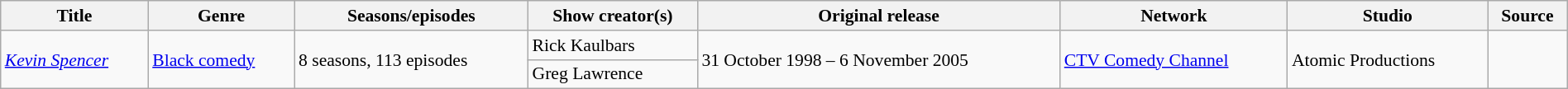<table class="wikitable sortable" style="text-align: left; font-size:90%; width:100%;">
<tr>
<th scope="col">Title</th>
<th scope="col">Genre</th>
<th scope="col">Seasons/episodes</th>
<th scope="col">Show creator(s)</th>
<th scope="col">Original release</th>
<th scope="col">Network</th>
<th scope="col">Studio</th>
<th scope= "col">Source</th>
</tr>
<tr>
<td rowspan="2"><em><a href='#'>Kevin Spencer</a></em></td>
<td rowspan="2"><a href='#'>Black comedy</a></td>
<td rowspan="2">8 seasons, 113 episodes</td>
<td>Rick Kaulbars</td>
<td rowspan="2">31 October 1998 – 6 November 2005</td>
<td rowspan="2"><a href='#'>CTV Comedy Channel</a></td>
<td rowspan="2">Atomic Productions</td>
<td rowspan="2"></td>
</tr>
<tr>
<td>Greg Lawrence</td>
</tr>
</table>
